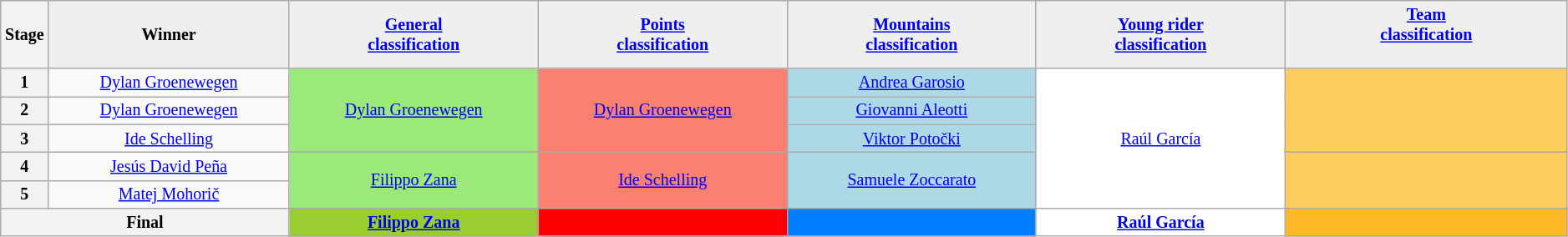<table class="wikitable" width="99%" style="text-align: center; font-size:smaller;">
<tr>
<th width="1%">Stage</th>
<th style="background:#efefef; width:14.5%;">Winner</th>
<th style="background:#efefef; width:15%;"><a href='#'>General<br>classification</a><br></th>
<th style="background:#efefef; width:15%;"><a href='#'>Points<br>classification</a><br></th>
<th style="background:#efefef; width:15%;"><a href='#'>Mountains<br>classification</a><br></th>
<th style="background:#efefef; width:15%;"><a href='#'>Young rider<br>classification</a><br></th>
<th style="background:#efefef; width:17%;"><a href='#'>Team<br>classification</a><br><br></th>
</tr>
<tr>
<th>1</th>
<td><a href='#'>Dylan Groenewegen</a></td>
<td style="background:#9CE97B;" rowspan=3><a href='#'>Dylan Groenewegen</a></td>
<td style="background:salmon;" rowspan=3><a href='#'>Dylan Groenewegen</a></td>
<td style="background:lightblue;"><a href='#'>Andrea Garosio</a></td>
<td style="background:white;" rowspan=5><a href='#'>Raúl García</a></td>
<td style="background:#FFCD5F;" rowspan=3></td>
</tr>
<tr>
<th>2</th>
<td><a href='#'>Dylan Groenewegen</a></td>
<td style="background:lightblue;"><a href='#'>Giovanni Aleotti</a></td>
</tr>
<tr>
<th>3</th>
<td><a href='#'>Ide Schelling</a></td>
<td style="background:lightblue;"><a href='#'>Viktor Potočki</a></td>
</tr>
<tr>
<th>4</th>
<td><a href='#'>Jesús David Peña</a></td>
<td style="background:#9CE97B;" rowspan=2><a href='#'>Filippo Zana</a></td>
<td style="background:salmon;" rowspan=2><a href='#'>Ide Schelling</a></td>
<td style="background:lightblue;" rowspan=2><a href='#'>Samuele Zoccarato</a></td>
<td style="background:#FFCD5F;" rowspan=2></td>
</tr>
<tr>
<th>5</th>
<td><a href='#'>Matej Mohorič</a></td>
</tr>
<tr>
<th colspan="2">Final</th>
<th style="background:#9ACD32;"><a href='#'>Filippo Zana</a></th>
<th style="background:red;"></th>
<th style="background:#007FFF;"></th>
<th style="background:white;"><a href='#'>Raúl García</a></th>
<th style="background:#FFB927;"></th>
</tr>
</table>
